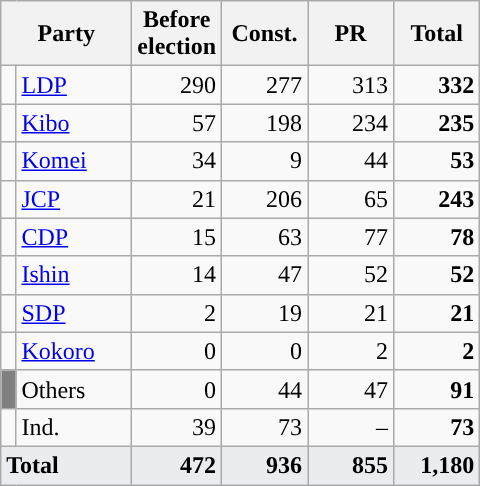<table class="wikitable sortable" style=text-align:right>
<tr style:align="center";>
<th width=80px colspan=2>Party</th>
<th width=50px>Before election</th>
<th width=50px>Const.</th>
<th width=50px>PR</th>
<th width=50px>Total</th>
</tr>
<tr>
<td></td>
<td align=left><a href='#'>LDP</a></td>
<td>290</td>
<td>277</td>
<td>313</td>
<td><strong>332</strong></td>
</tr>
<tr>
<td></td>
<td align=left><a href='#'>Kibo</a></td>
<td>57</td>
<td>198</td>
<td>234</td>
<td><strong>235</strong></td>
</tr>
<tr>
<td></td>
<td align=left><a href='#'>Komei</a></td>
<td>34</td>
<td>9</td>
<td>44</td>
<td><strong>53</strong></td>
</tr>
<tr>
<td></td>
<td align=left><a href='#'>JCP</a></td>
<td>21</td>
<td>206</td>
<td>65</td>
<td><strong>243</strong></td>
</tr>
<tr>
<td></td>
<td align=left><a href='#'>CDP</a></td>
<td>15</td>
<td>63</td>
<td>77</td>
<td><strong>78</strong></td>
</tr>
<tr>
<td></td>
<td align=left><a href='#'>Ishin</a></td>
<td>14</td>
<td>47</td>
<td>52</td>
<td><strong>52</strong></td>
</tr>
<tr>
<td></td>
<td align=left><a href='#'>SDP</a></td>
<td>2</td>
<td>19</td>
<td>21</td>
<td><strong>21</strong></td>
</tr>
<tr>
<td></td>
<td align=left><a href='#'>Kokoro</a></td>
<td>0</td>
<td>0</td>
<td>2</td>
<td><strong>2</strong></td>
</tr>
<tr>
<td bgcolor="gray"></td>
<td align=left>Others</td>
<td>0</td>
<td>44</td>
<td>47</td>
<td><strong>91</strong></td>
</tr>
<tr>
<td></td>
<td align=left>Ind.</td>
<td>39</td>
<td>73</td>
<td>–</td>
<td><strong>73</strong></td>
</tr>
<tr bgcolor=#EAECF0>
<td colspan=2 align=left><strong>Total</strong></td>
<td><strong>472</strong></td>
<td><strong>936</strong></td>
<td><strong>855</strong></td>
<td><strong>1,180</strong></td>
</tr>
</table>
